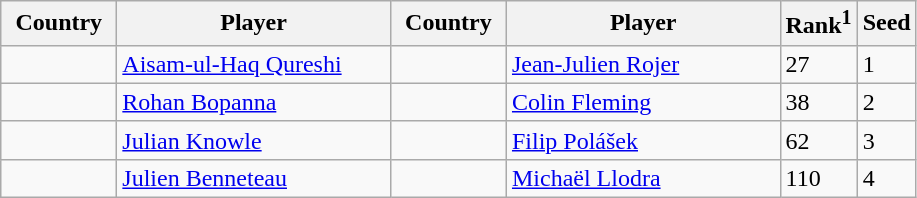<table class="sortable wikitable">
<tr>
<th width="70">Country</th>
<th width="175">Player</th>
<th width="70">Country</th>
<th width="175">Player</th>
<th>Rank<sup>1</sup></th>
<th>Seed</th>
</tr>
<tr>
<td></td>
<td><a href='#'>Aisam-ul-Haq Qureshi</a></td>
<td></td>
<td><a href='#'>Jean-Julien Rojer</a></td>
<td>27</td>
<td>1</td>
</tr>
<tr>
<td></td>
<td><a href='#'>Rohan Bopanna</a></td>
<td></td>
<td><a href='#'>Colin Fleming</a></td>
<td>38</td>
<td>2</td>
</tr>
<tr>
<td></td>
<td><a href='#'>Julian Knowle</a></td>
<td></td>
<td><a href='#'>Filip Polášek</a></td>
<td>62</td>
<td>3</td>
</tr>
<tr>
<td></td>
<td><a href='#'>Julien Benneteau</a></td>
<td></td>
<td><a href='#'>Michaël Llodra</a></td>
<td>110</td>
<td>4</td>
</tr>
</table>
